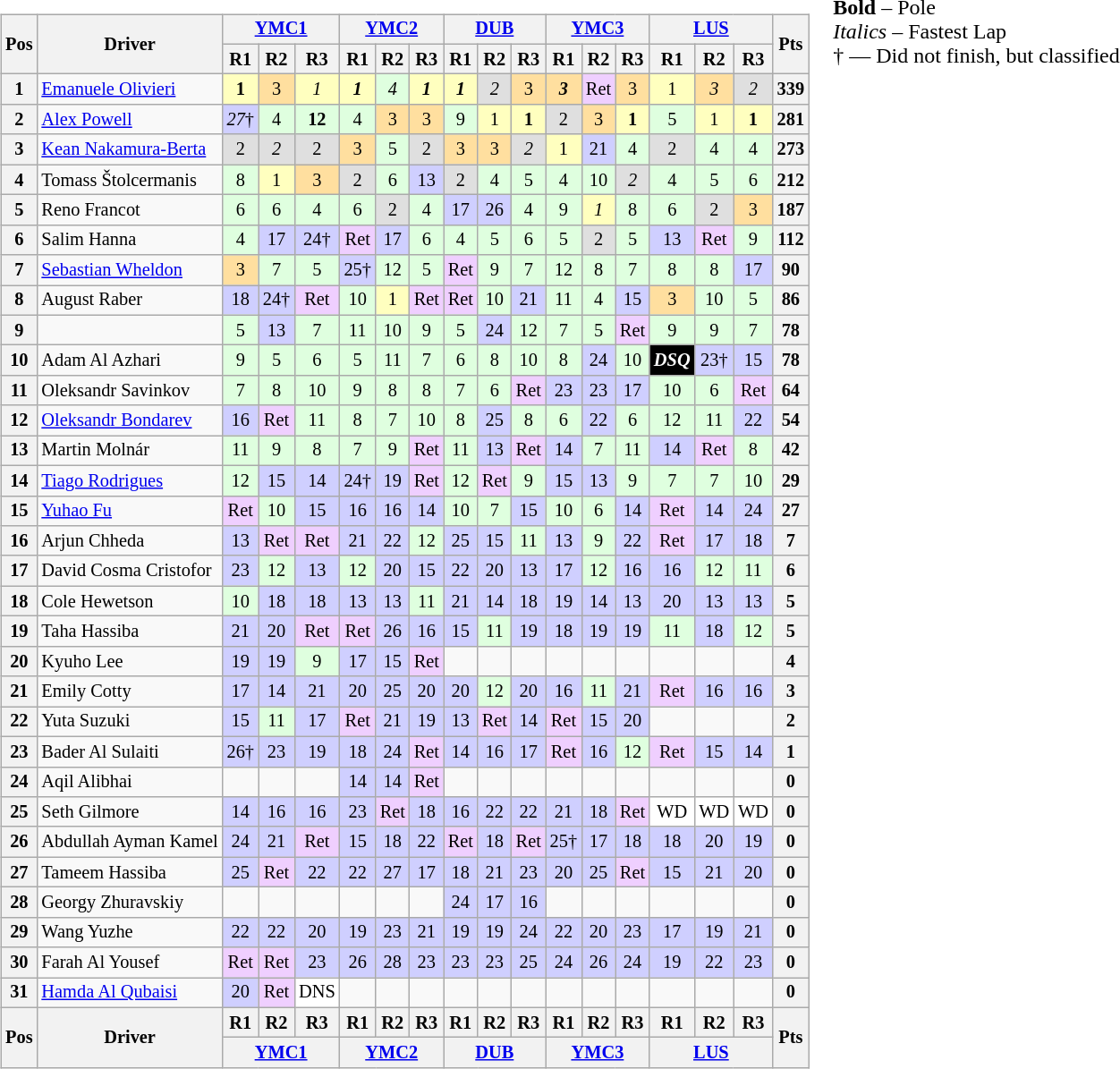<table>
<tr>
<td><br><table class="wikitable" style="font-size: 85%; text-align:center">
<tr>
<th rowspan=2>Pos</th>
<th rowspan=2>Driver</th>
<th colspan=3><a href='#'>YMC1</a><br></th>
<th colspan=3><a href='#'>YMC2</a><br></th>
<th colspan=3><a href='#'>DUB</a><br></th>
<th colspan=3><a href='#'>YMC3</a><br></th>
<th colspan=3><a href='#'>LUS</a><br></th>
<th rowspan=2>Pts</th>
</tr>
<tr>
<th>R1</th>
<th>R2</th>
<th>R3</th>
<th>R1</th>
<th>R2</th>
<th>R3</th>
<th>R1</th>
<th>R2</th>
<th>R3</th>
<th>R1</th>
<th>R2</th>
<th>R3</th>
<th>R1</th>
<th>R2</th>
<th>R3</th>
</tr>
<tr>
<th>1</th>
<td style="text-align:left"> <a href='#'>Emanuele Olivieri</a></td>
<td style="background:#FFFFBF"><strong>1</strong></td>
<td style="background:#FFDF9F">3</td>
<td style="background:#FFFFBF"><em>1</em></td>
<td style="background:#FFFFBF"><strong><em>1</em></strong></td>
<td style="background:#DFFFDF"><em>4</em></td>
<td style="background:#FFFFBF"><strong><em>1</em></strong></td>
<td style="background:#FFFFBF"><strong><em>1</em></strong></td>
<td style="background:#DFDFDF"><em>2</em></td>
<td style="background:#FFDF9F">3</td>
<td style="background:#FFDF9F"><strong><em>3</em></strong></td>
<td style="background:#EFCFFF">Ret</td>
<td style="background:#FFDF9F">3</td>
<td style="background:#FFFFBF">1</td>
<td style="background:#FFDF9F"><em>3</em></td>
<td style="background:#DFDFDF"><em>2</em></td>
<th>339</th>
</tr>
<tr>
<th>2</th>
<td style="text-align:left"> <a href='#'>Alex Powell</a></td>
<td style="background:#CFCFFF"><em>27</em>†</td>
<td style="background:#DFFFDF">4</td>
<td style="background:#DFFFDF"><strong>12</strong></td>
<td style="background:#DFFFDF">4</td>
<td style="background:#FFDF9F">3</td>
<td style="background:#FFDF9F">3</td>
<td style="background:#DFFFDF">9</td>
<td style="background:#FFFFBF">1</td>
<td style="background:#FFFFBF"><strong>1</strong></td>
<td style="background:#DFDFDF">2</td>
<td style="background:#FFDF9F">3</td>
<td style="background:#FFFFBF"><strong>1</strong></td>
<td style="background:#DFFFDF">5</td>
<td style="background:#FFFFBF">1</td>
<td style="background:#FFFFBF"><strong>1</strong></td>
<th>281</th>
</tr>
<tr>
<th>3</th>
<td style="text-align:left"> <a href='#'>Kean Nakamura-Berta</a></td>
<td style="background:#DFDFDF">2</td>
<td style="background:#DFDFDF"><em>2</em></td>
<td style="background:#DFDFDF">2</td>
<td style="background:#FFDF9F">3</td>
<td style="background:#DFFFDF">5</td>
<td style="background:#DFDFDF">2</td>
<td style="background:#FFDF9F">3</td>
<td style="background:#FFDF9F">3</td>
<td style="background:#DFDFDF"><em>2</em></td>
<td style="background:#FFFFBF">1</td>
<td style="background:#CFCFFF">21</td>
<td style="background:#DFFFDF">4</td>
<td style="background:#DFDFDF">2</td>
<td style="background:#DFFFDF">4</td>
<td style="background:#DFFFDF">4</td>
<th>273</th>
</tr>
<tr>
<th>4</th>
<td style="text-align:left"> Tomass Štolcermanis</td>
<td style="background:#DFFFDF">8</td>
<td style="background:#FFFFBF">1</td>
<td style="background:#FFDF9F">3</td>
<td style="background:#DFDFDF">2</td>
<td style="background:#DFFFDF">6</td>
<td style="background:#CFCFFF">13</td>
<td style="background:#DFDFDF">2</td>
<td style="background:#DFFFDF">4</td>
<td style="background:#DFFFDF">5</td>
<td style="background:#DFFFDF">4</td>
<td style="background:#DFFFDF">10</td>
<td style="background:#DFDFDF"><em>2</em></td>
<td style="background:#DFFFDF">4</td>
<td style="background:#DFFFDF">5</td>
<td style="background:#DFFFDF">6</td>
<th>212</th>
</tr>
<tr>
<th>5</th>
<td style="text-align:left"> Reno Francot</td>
<td style="background:#DFFFDF">6</td>
<td style="background:#DFFFDF">6</td>
<td style="background:#DFFFDF">4</td>
<td style="background:#DFFFDF">6</td>
<td style="background:#DFDFDF">2</td>
<td style="background:#DFFFDF">4</td>
<td style="background:#CFCFFF">17</td>
<td style="background:#CFCFFF">26</td>
<td style="background:#DFFFDF">4</td>
<td style="background:#DFFFDF">9</td>
<td style="background:#FFFFBF"><em>1</em></td>
<td style="background:#DFFFDF">8</td>
<td style="background:#DFFFDF">6</td>
<td style="background:#DFDFDF">2</td>
<td style="background:#FFDF9F">3</td>
<th>187</th>
</tr>
<tr>
<th>6</th>
<td style="text-align:left"> Salim Hanna</td>
<td style="background:#DFFFDF">4</td>
<td style="background:#CFCFFF">17</td>
<td style="background:#CFCFFF">24†</td>
<td style="background:#EFCFFF">Ret</td>
<td style="background:#CFCFFF">17</td>
<td style="background:#DFFFDF">6</td>
<td style="background:#DFFFDF">4</td>
<td style="background:#DFFFDF">5</td>
<td style="background:#DFFFDF">6</td>
<td style="background:#DFFFDF">5</td>
<td style="background:#DFDFDF">2</td>
<td style="background:#DFFFDF">5</td>
<td style="background:#CFCFFF">13</td>
<td style="background:#EFCFFF">Ret</td>
<td style="background:#DFFFDF">9</td>
<th>112</th>
</tr>
<tr>
<th>7</th>
<td style="text-align:left"> <a href='#'>Sebastian Wheldon</a></td>
<td style="background:#FFDF9F">3</td>
<td style="background:#DFFFDF">7</td>
<td style="background:#DFFFDF">5</td>
<td style="background:#CFCFFF">25†</td>
<td style="background:#DFFFDF">12</td>
<td style="background:#DFFFDF">5</td>
<td style="background:#EFCFFF">Ret</td>
<td style="background:#DFFFDF">9</td>
<td style="background:#DFFFDF">7</td>
<td style="background:#DFFFDF">12</td>
<td style="background:#DFFFDF">8</td>
<td style="background:#DFFFDF">7</td>
<td style="background:#DFFFDF">8</td>
<td style="background:#DFFFDF">8</td>
<td style="background:#CFCFFF">17</td>
<th>90</th>
</tr>
<tr>
<th>8</th>
<td style="text-align:left"> August Raber</td>
<td style="background:#CFCFFF">18</td>
<td style="background:#CFCFFF">24†</td>
<td style="background:#EFCFFF">Ret</td>
<td style="background:#DFFFDF">10</td>
<td style="background:#FFFFBF">1</td>
<td style="background:#EFCFFF">Ret</td>
<td style="background:#EFCFFF">Ret</td>
<td style="background:#DFFFDF">10</td>
<td style="background:#CFCFFF">21</td>
<td style="background:#DFFFDF">11</td>
<td style="background:#DFFFDF">4</td>
<td style="background:#CFCFFF">15</td>
<td style="background:#FFDF9F">3</td>
<td style="background:#DFFFDF">10</td>
<td style="background:#DFFFDF">5</td>
<th>86</th>
</tr>
<tr>
<th>9</th>
<td style="text-align:left"> </td>
<td style="background:#DFFFDF">5</td>
<td style="background:#CFCFFF">13</td>
<td style="background:#DFFFDF">7</td>
<td style="background:#DFFFDF">11</td>
<td style="background:#DFFFDF">10</td>
<td style="background:#DFFFDF">9</td>
<td style="background:#DFFFDF">5</td>
<td style="background:#CFCFFF">24</td>
<td style="background:#DFFFDF">12</td>
<td style="background:#DFFFDF">7</td>
<td style="background:#DFFFDF">5</td>
<td style="background:#EFCFFF">Ret</td>
<td style="background:#DFFFDF">9</td>
<td style="background:#DFFFDF">9</td>
<td style="background:#DFFFDF">7</td>
<th>78</th>
</tr>
<tr>
<th>10</th>
<td style="text-align:left"> Adam Al Azhari</td>
<td style="background:#DFFFDF">9</td>
<td style="background:#DFFFDF">5</td>
<td style="background:#DFFFDF">6</td>
<td style="background:#DFFFDF">5</td>
<td style="background:#DFFFDF">11</td>
<td style="background:#DFFFDF">7</td>
<td style="background:#DFFFDF">6</td>
<td style="background:#DFFFDF">8</td>
<td style="background:#DFFFDF">10</td>
<td style="background:#DFFFDF">8</td>
<td style="background:#CFCFFF">24</td>
<td style="background:#DFFFDF">10</td>
<td style="background:#000000;color:white"><strong><em>DSQ</em></strong></td>
<td style="background:#CFCFFF">23†</td>
<td style="background:#CFCFFF">15</td>
<th>78</th>
</tr>
<tr>
<th>11</th>
<td style="text-align:left"> Oleksandr Savinkov</td>
<td style="background:#DFFFDF">7</td>
<td style="background:#DFFFDF">8</td>
<td style="background:#DFFFDF">10</td>
<td style="background:#DFFFDF">9</td>
<td style="background:#DFFFDF">8</td>
<td style="background:#DFFFDF">8</td>
<td style="background:#DFFFDF">7</td>
<td style="background:#DFFFDF">6</td>
<td style="background:#EFCFFF">Ret</td>
<td style="background:#CFCFFF">23</td>
<td style="background:#CFCFFF">23</td>
<td style="background:#CFCFFF">17</td>
<td style="background:#DFFFDF">10</td>
<td style="background:#DFFFDF">6</td>
<td style="background:#EFCFFF">Ret</td>
<th>64</th>
</tr>
<tr>
<th>12</th>
<td style="text-align:left"> <a href='#'>Oleksandr Bondarev</a></td>
<td style="background:#CFCFFF">16</td>
<td style="background:#EFCFFF">Ret</td>
<td style="background:#DFFFDF">11</td>
<td style="background:#DFFFDF">8</td>
<td style="background:#DFFFDF">7</td>
<td style="background:#DFFFDF">10</td>
<td style="background:#DFFFDF">8</td>
<td style="background:#CFCFFF">25</td>
<td style="background:#DFFFDF">8</td>
<td style="background:#DFFFDF">6</td>
<td style="background:#CFCFFF">22</td>
<td style="background:#DFFFDF">6</td>
<td style="background:#DFFFDF">12</td>
<td style="background:#DFFFDF">11</td>
<td style="background:#CFCFFF">22</td>
<th>54</th>
</tr>
<tr>
<th>13</th>
<td style="text-align:left"> Martin Molnár</td>
<td style="background:#DFFFDF">11</td>
<td style="background:#DFFFDF">9</td>
<td style="background:#DFFFDF">8</td>
<td style="background:#DFFFDF">7</td>
<td style="background:#DFFFDF">9</td>
<td style="background:#EFCFFF">Ret</td>
<td style="background:#DFFFDF">11</td>
<td style="background:#CFCFFF">13</td>
<td style="background:#EFCFFF">Ret</td>
<td style="background:#CFCFFF">14</td>
<td style="background:#DFFFDF">7</td>
<td style="background:#DFFFDF">11</td>
<td style="background:#CFCFFF">14</td>
<td style="background:#EFCFFF">Ret</td>
<td style="background:#DFFFDF">8</td>
<th>42</th>
</tr>
<tr>
<th>14</th>
<td style="text-align:left"> <a href='#'>Tiago Rodrigues</a></td>
<td style="background:#DFFFDF">12</td>
<td style="background:#CFCFFF">15</td>
<td style="background:#CFCFFF">14</td>
<td style="background:#CFCFFF">24†</td>
<td style="background:#CFCFFF">19</td>
<td style="background:#EFCFFF">Ret</td>
<td style="background:#DFFFDF">12</td>
<td style="background:#EFCFFF">Ret</td>
<td style="background:#DFFFDF">9</td>
<td style="background:#CFCFFF">15</td>
<td style="background:#CFCFFF">13</td>
<td style="background:#DFFFDF">9</td>
<td style="background:#DFFFDF">7</td>
<td style="background:#DFFFDF">7</td>
<td style="background:#DFFFDF">10</td>
<th>29</th>
</tr>
<tr>
<th>15</th>
<td style="text-align:left"> <a href='#'>Yuhao Fu</a></td>
<td style="background:#EFCFFF">Ret</td>
<td style="background:#DFFFDF">10</td>
<td style="background:#CFCFFF">15</td>
<td style="background:#CFCFFF">16</td>
<td style="background:#CFCFFF">16</td>
<td style="background:#CFCFFF">14</td>
<td style="background:#DFFFDF">10</td>
<td style="background:#DFFFDF">7</td>
<td style="background:#CFCFFF">15</td>
<td style="background:#DFFFDF">10</td>
<td style="background:#DFFFDF">6</td>
<td style="background:#CFCFFF">14</td>
<td style="background:#EFCFFF">Ret</td>
<td style="background:#CFCFFF">14</td>
<td style="background:#CFCFFF">24</td>
<th>27</th>
</tr>
<tr>
<th>16</th>
<td style="text-align:left"> Arjun Chheda</td>
<td style="background:#CFCFFF">13</td>
<td style="background:#EFCFFF">Ret</td>
<td style="background:#EFCFFF">Ret</td>
<td style="background:#CFCFFF">21</td>
<td style="background:#CFCFFF">22</td>
<td style="background:#DFFFDF">12</td>
<td style="background:#CFCFFF">25</td>
<td style="background:#CFCFFF">15</td>
<td style="background:#DFFFDF">11</td>
<td style="background:#CFCFFF">13</td>
<td style="background:#DFFFDF">9</td>
<td style="background:#CFCFFF">22</td>
<td style="background:#EFCFFF">Ret</td>
<td style="background:#CFCFFF">17</td>
<td style="background:#CFCFFF">18</td>
<th>7</th>
</tr>
<tr>
<th>17</th>
<td style="text-align:left"> David Cosma Cristofor</td>
<td style="background:#CFCFFF">23</td>
<td style="background:#DFFFDF">12</td>
<td style="background:#CFCFFF">13</td>
<td style="background:#DFFFDF">12</td>
<td style="background:#CFCFFF">20</td>
<td style="background:#CFCFFF">15</td>
<td style="background:#CFCFFF">22</td>
<td style="background:#CFCFFF">20</td>
<td style="background:#CFCFFF">13</td>
<td style="background:#CFCFFF">17</td>
<td style="background:#DFFFDF">12</td>
<td style="background:#CFCFFF">16</td>
<td style="background:#CFCFFF">16</td>
<td style="background:#DFFFDF">12</td>
<td style="background:#DFFFDF">11</td>
<th>6</th>
</tr>
<tr>
<th>18</th>
<td style="text-align:left"> Cole Hewetson</td>
<td style="background:#DFFFDF">10</td>
<td style="background:#CFCFFF">18</td>
<td style="background:#CFCFFF">18</td>
<td style="background:#CFCFFF">13</td>
<td style="background:#CFCFFF">13</td>
<td style="background:#DFFFDF">11</td>
<td style="background:#CFCFFF">21</td>
<td style="background:#CFCFFF">14</td>
<td style="background:#CFCFFF">18</td>
<td style="background:#CFCFFF">19</td>
<td style="background:#CFCFFF">14</td>
<td style="background:#CFCFFF">13</td>
<td style="background:#CFCFFF">20</td>
<td style="background:#CFCFFF">13</td>
<td style="background:#CFCFFF">13</td>
<th>5</th>
</tr>
<tr>
<th>19</th>
<td style="text-align:left"> Taha Hassiba</td>
<td style="background:#CFCFFF">21</td>
<td style="background:#CFCFFF">20</td>
<td style="background:#EFCFFF">Ret</td>
<td style="background:#EFCFFF">Ret</td>
<td style="background:#CFCFFF">26</td>
<td style="background:#CFCFFF">16</td>
<td style="background:#CFCFFF">15</td>
<td style="background:#DFFFDF">11</td>
<td style="background:#CFCFFF">19</td>
<td style="background:#CFCFFF">18</td>
<td style="background:#CFCFFF">19</td>
<td style="background:#CFCFFF">19</td>
<td style="background:#DFFFDF">11</td>
<td style="background:#CFCFFF">18</td>
<td style="background:#DFFFDF">12</td>
<th>5</th>
</tr>
<tr>
<th>20</th>
<td style="text-align:left"> Kyuho Lee</td>
<td style="background:#CFCFFF">19</td>
<td style="background:#CFCFFF">19</td>
<td style="background:#DFFFDF">9</td>
<td style="background:#CFCFFF">17</td>
<td style="background:#CFCFFF">15</td>
<td style="background:#EFCFFF">Ret</td>
<td></td>
<td></td>
<td></td>
<td></td>
<td></td>
<td></td>
<td></td>
<td></td>
<td></td>
<th>4</th>
</tr>
<tr>
<th>21</th>
<td style="text-align:left"> Emily Cotty</td>
<td style="background:#CFCFFF">17</td>
<td style="background:#CFCFFF">14</td>
<td style="background:#CFCFFF">21</td>
<td style="background:#CFCFFF">20</td>
<td style="background:#CFCFFF">25</td>
<td style="background:#CFCFFF">20</td>
<td style="background:#CFCFFF">20</td>
<td style="background:#DFFFDF">12</td>
<td style="background:#CFCFFF">20</td>
<td style="background:#CFCFFF">16</td>
<td style="background:#DFFFDF">11</td>
<td style="background:#CFCFFF">21</td>
<td style="background:#EFCFFF">Ret</td>
<td style="background:#CFCFFF">16</td>
<td style="background:#CFCFFF">16</td>
<th>3</th>
</tr>
<tr>
<th>22</th>
<td style="text-align:left"> Yuta Suzuki</td>
<td style="background:#CFCFFF">15</td>
<td style="background:#DFFFDF">11</td>
<td style="background:#CFCFFF">17</td>
<td style="background:#EFCFFF">Ret</td>
<td style="background:#CFCFFF">21</td>
<td style="background:#CFCFFF">19</td>
<td style="background:#CFCFFF">13</td>
<td style="background:#EFCFFF">Ret</td>
<td style="background:#CFCFFF">14</td>
<td style="background:#EFCFFF">Ret</td>
<td style="background:#CFCFFF">15</td>
<td style="background:#CFCFFF">20</td>
<td></td>
<td></td>
<td></td>
<th>2</th>
</tr>
<tr>
<th>23</th>
<td style="text-align:left"> Bader Al Sulaiti</td>
<td style="background:#CFCFFF">26†</td>
<td style="background:#CFCFFF">23</td>
<td style="background:#CFCFFF">19</td>
<td style="background:#CFCFFF">18</td>
<td style="background:#CFCFFF">24</td>
<td style="background:#EFCFFF">Ret</td>
<td style="background:#CFCFFF">14</td>
<td style="background:#CFCFFF">16</td>
<td style="background:#CFCFFF">17</td>
<td style="background:#EFCFFF">Ret</td>
<td style="background:#CFCFFF">16</td>
<td style="background:#DFFFDF">12</td>
<td style="background:#EFCFFF">Ret</td>
<td style="background:#CFCFFF">15</td>
<td style="background:#CFCFFF">14</td>
<th>1</th>
</tr>
<tr>
<th>24</th>
<td style="text-align:left"> Aqil Alibhai</td>
<td></td>
<td></td>
<td></td>
<td style="background:#CFCFFF">14</td>
<td style="background:#CFCFFF">14</td>
<td style="background:#EFCFFF">Ret</td>
<td></td>
<td></td>
<td></td>
<td></td>
<td></td>
<td></td>
<td></td>
<td></td>
<td></td>
<th>0</th>
</tr>
<tr>
<th>25</th>
<td style="text-align:left"> Seth Gilmore</td>
<td style="background:#CFCFFF">14</td>
<td style="background:#CFCFFF">16</td>
<td style="background:#CFCFFF">16</td>
<td style="background:#CFCFFF">23</td>
<td style="background:#EFCFFF">Ret</td>
<td style="background:#CFCFFF">18</td>
<td style="background:#CFCFFF">16</td>
<td style="background:#CFCFFF">22</td>
<td style="background:#CFCFFF">22</td>
<td style="background:#CFCFFF">21</td>
<td style="background:#CFCFFF">18</td>
<td style="background:#EFCFFF">Ret</td>
<td style="background:#FFFFFF">WD</td>
<td style="background:#FFFFFF">WD</td>
<td style="background:#FFFFFF">WD</td>
<th>0</th>
</tr>
<tr>
<th>26</th>
<td style="text-align:left" nowrap> Abdullah Ayman Kamel</td>
<td style="background:#CFCFFF">24</td>
<td style="background:#CFCFFF">21</td>
<td style="background:#EFCFFF">Ret</td>
<td style="background:#CFCFFF">15</td>
<td style="background:#CFCFFF">18</td>
<td style="background:#CFCFFF">22</td>
<td style="background:#EFCFFF">Ret</td>
<td style="background:#CFCFFF">18</td>
<td style="background:#EFCFFF">Ret</td>
<td style="background:#CFCFFF">25†</td>
<td style="background:#CFCFFF">17</td>
<td style="background:#CFCFFF">18</td>
<td style="background:#CFCFFF">18</td>
<td style="background:#CFCFFF">20</td>
<td style="background:#CFCFFF">19</td>
<th>0</th>
</tr>
<tr>
<th>27</th>
<td style="text-align:left"> Tameem Hassiba</td>
<td style="background:#CFCFFF">25</td>
<td style="background:#EFCFFF">Ret</td>
<td style="background:#CFCFFF">22</td>
<td style="background:#CFCFFF">22</td>
<td style="background:#CFCFFF">27</td>
<td style="background:#CFCFFF">17</td>
<td style="background:#CFCFFF">18</td>
<td style="background:#CFCFFF">21</td>
<td style="background:#CFCFFF">23</td>
<td style="background:#CFCFFF">20</td>
<td style="background:#CFCFFF">25</td>
<td style="background:#EFCFFF">Ret</td>
<td style="background:#CFCFFF">15</td>
<td style="background:#CFCFFF">21</td>
<td style="background:#CFCFFF">20</td>
<th>0</th>
</tr>
<tr>
<th>28</th>
<td style="text-align:left"> Georgy Zhuravskiy</td>
<td></td>
<td></td>
<td></td>
<td></td>
<td></td>
<td></td>
<td style="background:#CFCFFF">24</td>
<td style="background:#CFCFFF">17</td>
<td style="background:#CFCFFF">16</td>
<td></td>
<td></td>
<td></td>
<td></td>
<td></td>
<td></td>
<th>0</th>
</tr>
<tr>
<th>29</th>
<td style="text-align:left"> Wang Yuzhe</td>
<td style="background:#CFCFFF">22</td>
<td style="background:#CFCFFF">22</td>
<td style="background:#CFCFFF">20</td>
<td style="background:#CFCFFF">19</td>
<td style="background:#CFCFFF">23</td>
<td style="background:#CFCFFF">21</td>
<td style="background:#CFCFFF">19</td>
<td style="background:#CFCFFF">19</td>
<td style="background:#CFCFFF">24</td>
<td style="background:#CFCFFF">22</td>
<td style="background:#CFCFFF">20</td>
<td style="background:#CFCFFF">23</td>
<td style="background:#CFCFFF">17</td>
<td style="background:#CFCFFF">19</td>
<td style="background:#CFCFFF">21</td>
<th>0</th>
</tr>
<tr>
<th>30</th>
<td style="text-align:left"> Farah Al Yousef</td>
<td style="background:#EFCFFF">Ret</td>
<td style="background:#EFCFFF">Ret</td>
<td style="background:#CFCFFF">23</td>
<td style="background:#CFCFFF">26</td>
<td style="background:#CFCFFF">28</td>
<td style="background:#CFCFFF">23</td>
<td style="background:#CFCFFF">23</td>
<td style="background:#CFCFFF">23</td>
<td style="background:#CFCFFF">25</td>
<td style="background:#CFCFFF">24</td>
<td style="background:#CFCFFF">26</td>
<td style="background:#CFCFFF">24</td>
<td style="background:#CFCFFF">19</td>
<td style="background:#CFCFFF">22</td>
<td style="background:#CFCFFF">23</td>
<th>0</th>
</tr>
<tr>
<th>31</th>
<td style="text-align:left"> <a href='#'>Hamda Al Qubaisi</a></td>
<td style="background:#CFCFFF">20</td>
<td style="background:#EFCFFF">Ret</td>
<td style="background:#FFFFFF">DNS</td>
<td></td>
<td></td>
<td></td>
<td></td>
<td></td>
<td></td>
<td></td>
<td></td>
<td></td>
<td></td>
<td></td>
<td></td>
<th>0</th>
</tr>
<tr>
<th rowspan=2>Pos</th>
<th rowspan=2>Driver</th>
<th>R1</th>
<th>R2</th>
<th>R3</th>
<th>R1</th>
<th>R2</th>
<th>R3</th>
<th>R1</th>
<th>R2</th>
<th>R3</th>
<th>R1</th>
<th>R2</th>
<th>R3</th>
<th>R1</th>
<th>R2</th>
<th>R3</th>
<th rowspan=2>Pts</th>
</tr>
<tr>
<th colspan=3><a href='#'>YMC1</a><br></th>
<th colspan=3><a href='#'>YMC2</a><br></th>
<th colspan=3><a href='#'>DUB</a><br></th>
<th colspan=3><a href='#'>YMC3</a><br></th>
<th colspan=3><a href='#'>LUS</a><br></th>
</tr>
</table>
</td>
<td style="vertical-align:top"><br>
<span><strong>Bold</strong> – Pole<br><em>Italics</em> – Fastest Lap<br>† — Did not finish, but classified</span></td>
</tr>
</table>
